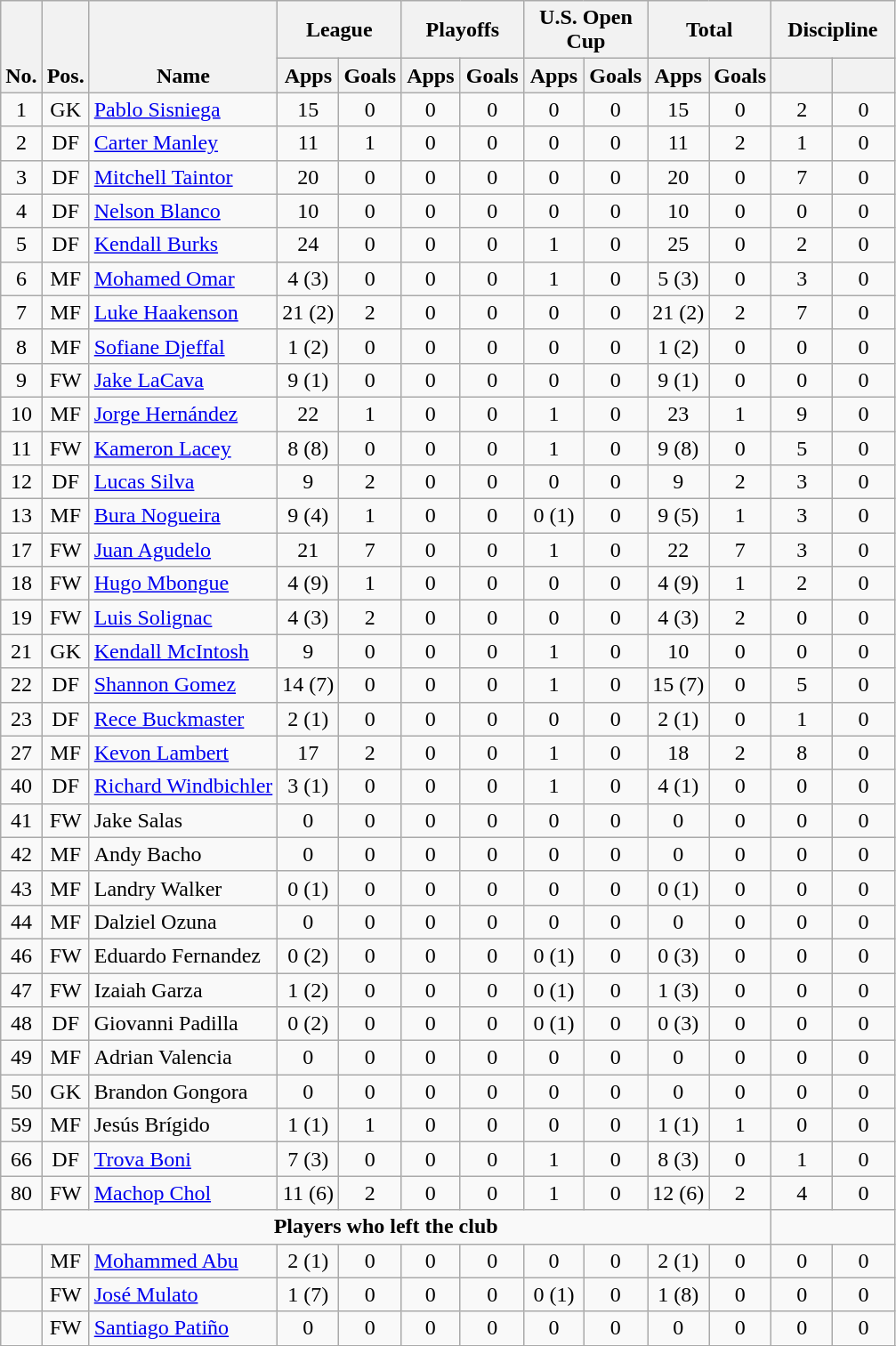<table class="wikitable" style="text-align:center">
<tr>
<th rowspan="2" style="vertical-align:bottom;">No.</th>
<th rowspan="2" style="vertical-align:bottom;">Pos.</th>
<th rowspan="2" style="vertical-align:bottom;">Name</th>
<th colspan="2" style="width:85px;">League</th>
<th colspan="2" style="width:85px;">Playoffs</th>
<th colspan="2" style="width:85px;">U.S. Open Cup</th>
<th colspan="2" style="width:85px;">Total</th>
<th colspan="2" style="width:85px;">Discipline</th>
</tr>
<tr>
<th>Apps</th>
<th>Goals</th>
<th>Apps</th>
<th>Goals</th>
<th>Apps</th>
<th>Goals</th>
<th>Apps</th>
<th>Goals</th>
<th></th>
<th></th>
</tr>
<tr>
<td>1</td>
<td>GK</td>
<td align="left"> <a href='#'>Pablo Sisniega</a></td>
<td>15</td>
<td>0</td>
<td>0</td>
<td>0</td>
<td>0</td>
<td>0</td>
<td>15</td>
<td>0</td>
<td>2</td>
<td 0>0</td>
</tr>
<tr>
<td>2</td>
<td>DF</td>
<td align="left"> <a href='#'>Carter Manley</a></td>
<td>11</td>
<td>1</td>
<td>0</td>
<td>0</td>
<td>0</td>
<td>0</td>
<td>11</td>
<td>2</td>
<td>1</td>
<td 1>0</td>
</tr>
<tr>
<td>3</td>
<td>DF</td>
<td align="left"> <a href='#'>Mitchell Taintor</a></td>
<td>20</td>
<td>0</td>
<td>0</td>
<td>0</td>
<td>0</td>
<td>0</td>
<td>20</td>
<td>0</td>
<td>7</td>
<td 0>0</td>
</tr>
<tr>
<td>4</td>
<td>DF</td>
<td align="left"> <a href='#'>Nelson Blanco</a></td>
<td>10</td>
<td>0</td>
<td>0</td>
<td>0</td>
<td>0</td>
<td>0</td>
<td>10</td>
<td>0</td>
<td>0</td>
<td 0>0</td>
</tr>
<tr>
<td>5</td>
<td>DF</td>
<td align="left"> <a href='#'>Kendall Burks</a></td>
<td>24</td>
<td>0</td>
<td>0</td>
<td>0</td>
<td>1</td>
<td>0</td>
<td>25</td>
<td>0</td>
<td>2</td>
<td 0>0</td>
</tr>
<tr>
<td>6</td>
<td>MF</td>
<td align="left"> <a href='#'>Mohamed Omar</a></td>
<td>4 (3)</td>
<td>0</td>
<td>0</td>
<td>0</td>
<td>1</td>
<td>0</td>
<td>5 (3)</td>
<td>0</td>
<td>3</td>
<td 0>0</td>
</tr>
<tr>
<td>7</td>
<td>MF</td>
<td align="left"> <a href='#'>Luke Haakenson</a></td>
<td>21 (2)</td>
<td>2</td>
<td>0</td>
<td>0</td>
<td>0</td>
<td>0</td>
<td>21 (2)</td>
<td>2</td>
<td>7</td>
<td 0>0</td>
</tr>
<tr>
<td>8</td>
<td>MF</td>
<td align="left"> <a href='#'>Sofiane Djeffal</a></td>
<td>1 (2)</td>
<td>0</td>
<td>0</td>
<td>0</td>
<td>0</td>
<td>0</td>
<td>1 (2)</td>
<td>0</td>
<td>0</td>
<td 0>0</td>
</tr>
<tr>
<td>9</td>
<td>FW</td>
<td align="left"> <a href='#'>Jake LaCava</a></td>
<td>9 (1)</td>
<td>0</td>
<td>0</td>
<td>0</td>
<td>0</td>
<td>0</td>
<td>9 (1)</td>
<td>0</td>
<td>0</td>
<td 0>0</td>
</tr>
<tr>
<td>10</td>
<td>MF</td>
<td align="left"> <a href='#'>Jorge Hernández</a></td>
<td>22</td>
<td>1</td>
<td>0</td>
<td>0</td>
<td>1</td>
<td>0</td>
<td>23</td>
<td>1</td>
<td>9</td>
<td 1>0</td>
</tr>
<tr>
<td>11</td>
<td>FW</td>
<td align="left"> <a href='#'>Kameron Lacey</a></td>
<td>8 (8)</td>
<td>0</td>
<td>0</td>
<td>0</td>
<td>1</td>
<td>0</td>
<td>9 (8)</td>
<td>0</td>
<td>5</td>
<td 0>0</td>
</tr>
<tr>
<td>12</td>
<td>DF</td>
<td align="left"> <a href='#'>Lucas Silva</a></td>
<td>9</td>
<td>2</td>
<td>0</td>
<td>0</td>
<td>0</td>
<td>0</td>
<td>9</td>
<td>2</td>
<td>3</td>
<td 0>0</td>
</tr>
<tr>
<td>13</td>
<td>MF</td>
<td align="left"> <a href='#'>Bura Nogueira</a></td>
<td>9 (4)</td>
<td>1</td>
<td>0</td>
<td>0</td>
<td>0 (1)</td>
<td>0</td>
<td>9 (5)</td>
<td>1</td>
<td>3</td>
<td 0>0</td>
</tr>
<tr>
<td>17</td>
<td>FW</td>
<td align="left"> <a href='#'>Juan Agudelo</a></td>
<td>21</td>
<td>7</td>
<td>0</td>
<td>0</td>
<td>1</td>
<td>0</td>
<td>22</td>
<td>7</td>
<td>3</td>
<td 0>0</td>
</tr>
<tr>
<td>18</td>
<td>FW</td>
<td align="left"> <a href='#'>Hugo Mbongue</a></td>
<td>4 (9)</td>
<td>1</td>
<td>0</td>
<td>0</td>
<td>0</td>
<td>0</td>
<td>4 (9)</td>
<td>1</td>
<td>2</td>
<td 0>0</td>
</tr>
<tr>
<td>19</td>
<td>FW</td>
<td align="left"> <a href='#'>Luis Solignac</a></td>
<td>4 (3)</td>
<td>2</td>
<td>0</td>
<td>0</td>
<td>0</td>
<td>0</td>
<td>4 (3)</td>
<td>2</td>
<td>0</td>
<td 0>0</td>
</tr>
<tr>
<td>21</td>
<td>GK</td>
<td align="left"> <a href='#'>Kendall McIntosh</a></td>
<td>9</td>
<td>0</td>
<td>0</td>
<td>0</td>
<td>1</td>
<td>0</td>
<td>10</td>
<td>0</td>
<td>0</td>
<td 0>0</td>
</tr>
<tr>
<td>22</td>
<td>DF</td>
<td align="left"> <a href='#'>Shannon Gomez</a></td>
<td>14 (7)</td>
<td>0</td>
<td>0</td>
<td>0</td>
<td>1</td>
<td>0</td>
<td>15 (7)</td>
<td>0</td>
<td>5</td>
<td 0>0</td>
</tr>
<tr>
<td>23</td>
<td>DF</td>
<td align="left"> <a href='#'>Rece Buckmaster</a></td>
<td>2 (1)</td>
<td>0</td>
<td>0</td>
<td>0</td>
<td>0</td>
<td>0</td>
<td>2 (1)</td>
<td>0</td>
<td>1</td>
<td 0>0</td>
</tr>
<tr>
<td>27</td>
<td>MF</td>
<td align="left"> <a href='#'>Kevon Lambert</a></td>
<td>17</td>
<td>2</td>
<td>0</td>
<td>0</td>
<td>1</td>
<td>0</td>
<td>18</td>
<td>2</td>
<td>8</td>
<td 0>0</td>
</tr>
<tr>
<td>40</td>
<td>DF</td>
<td align="left"> <a href='#'>Richard Windbichler</a></td>
<td>3 (1)</td>
<td>0</td>
<td>0</td>
<td>0</td>
<td>1</td>
<td>0</td>
<td>4 (1)</td>
<td>0</td>
<td>0</td>
<td 0>0</td>
</tr>
<tr>
<td>41</td>
<td>FW</td>
<td align="left"> Jake Salas</td>
<td>0</td>
<td>0</td>
<td>0</td>
<td>0</td>
<td>0</td>
<td>0</td>
<td>0</td>
<td>0</td>
<td>0</td>
<td 0>0</td>
</tr>
<tr>
<td>42</td>
<td>MF</td>
<td align="left"> Andy Bacho</td>
<td>0</td>
<td>0</td>
<td>0</td>
<td>0</td>
<td>0</td>
<td>0</td>
<td>0</td>
<td>0</td>
<td>0</td>
<td 0>0</td>
</tr>
<tr>
<td>43</td>
<td>MF</td>
<td align="left"> Landry Walker</td>
<td>0 (1)</td>
<td>0</td>
<td>0</td>
<td>0</td>
<td>0</td>
<td>0</td>
<td>0 (1)</td>
<td>0</td>
<td>0</td>
<td 0>0</td>
</tr>
<tr>
<td>44</td>
<td>MF</td>
<td align="left"> Dalziel Ozuna</td>
<td>0</td>
<td>0</td>
<td>0</td>
<td>0</td>
<td>0</td>
<td>0</td>
<td>0</td>
<td>0</td>
<td>0</td>
<td 0>0</td>
</tr>
<tr>
<td>46</td>
<td>FW</td>
<td align="left"> Eduardo Fernandez</td>
<td>0 (2)</td>
<td>0</td>
<td>0</td>
<td>0</td>
<td>0 (1)</td>
<td>0</td>
<td>0 (3)</td>
<td>0</td>
<td>0</td>
<td 0>0</td>
</tr>
<tr>
<td>47</td>
<td>FW</td>
<td align="left"> Izaiah Garza</td>
<td>1 (2)</td>
<td>0</td>
<td>0</td>
<td>0</td>
<td>0 (1)</td>
<td>0</td>
<td>1 (3)</td>
<td>0</td>
<td>0</td>
<td 0>0</td>
</tr>
<tr>
<td>48</td>
<td>DF</td>
<td align="left"> Giovanni Padilla</td>
<td>0 (2)</td>
<td>0</td>
<td>0</td>
<td>0</td>
<td>0 (1)</td>
<td>0</td>
<td>0 (3)</td>
<td>0</td>
<td>0</td>
<td 0>0</td>
</tr>
<tr>
<td>49</td>
<td>MF</td>
<td align="left"> Adrian Valencia</td>
<td>0</td>
<td>0</td>
<td>0</td>
<td>0</td>
<td>0</td>
<td>0</td>
<td>0</td>
<td>0</td>
<td>0</td>
<td 0>0</td>
</tr>
<tr>
<td>50</td>
<td>GK</td>
<td align="left"> Brandon Gongora</td>
<td>0</td>
<td>0</td>
<td>0</td>
<td>0</td>
<td>0</td>
<td>0</td>
<td>0</td>
<td>0</td>
<td>0</td>
<td 0>0</td>
</tr>
<tr>
<td>59</td>
<td>MF</td>
<td align="left"> Jesús Brígido</td>
<td>1 (1)</td>
<td>1</td>
<td>0</td>
<td>0</td>
<td>0</td>
<td>0</td>
<td>1 (1)</td>
<td>1</td>
<td>0</td>
<td 0>0</td>
</tr>
<tr>
<td>66</td>
<td>DF</td>
<td align="left"> <a href='#'>Trova Boni</a></td>
<td>7 (3)</td>
<td>0</td>
<td>0</td>
<td>0</td>
<td>1</td>
<td>0</td>
<td>8 (3)</td>
<td>0</td>
<td>1</td>
<td 0>0</td>
</tr>
<tr>
<td>80</td>
<td>FW</td>
<td align="left"> <a href='#'>Machop Chol</a></td>
<td>11 (6)</td>
<td>2</td>
<td>0</td>
<td>0</td>
<td>1</td>
<td>0</td>
<td>12 (6)</td>
<td>2</td>
<td>4</td>
<td 0>0</td>
</tr>
<tr>
<td colspan="11"><strong>Players who left the club</strong></td>
</tr>
<tr>
<td></td>
<td>MF</td>
<td align="left"> <a href='#'>Mohammed Abu</a></td>
<td>2 (1)</td>
<td>0</td>
<td>0</td>
<td>0</td>
<td>0</td>
<td>0</td>
<td>2 (1)</td>
<td>0</td>
<td>0</td>
<td 0>0</td>
</tr>
<tr>
<td></td>
<td>FW</td>
<td align="left"> <a href='#'>José Mulato</a></td>
<td>1 (7)</td>
<td>0</td>
<td>0</td>
<td>0</td>
<td>0 (1)</td>
<td>0</td>
<td>1 (8)</td>
<td>0</td>
<td>0</td>
<td 0>0</td>
</tr>
<tr>
<td></td>
<td>FW</td>
<td align="left"> <a href='#'>Santiago Patiño</a></td>
<td>0</td>
<td>0</td>
<td>0</td>
<td>0</td>
<td>0</td>
<td>0</td>
<td>0</td>
<td>0</td>
<td>0</td>
<td 0>0</td>
</tr>
<tr>
</tr>
</table>
